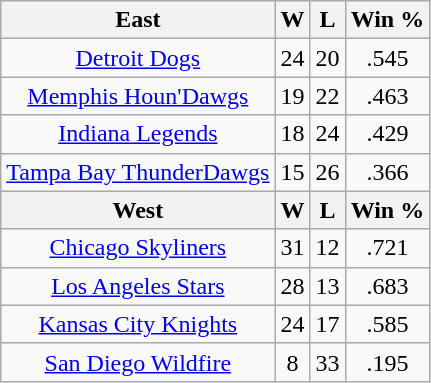<table class="wikitable">
<tr>
<th bgcolor="#DDDDFF">East</th>
<th bgcolor="#DDDDFF">W</th>
<th bgcolor="#DDDDFF">L</th>
<th bgcolor="#DDDDFF">Win %</th>
</tr>
<tr>
<td align=center><a href='#'>Detroit Dogs</a></td>
<td align=center>24</td>
<td align=center>20</td>
<td align=center>.545</td>
</tr>
<tr>
<td align=center><a href='#'>Memphis Houn'Dawgs</a></td>
<td align=center>19</td>
<td align=center>22</td>
<td align=center>.463</td>
</tr>
<tr>
<td align=center><a href='#'>Indiana Legends</a></td>
<td align=center>18</td>
<td align=center>24</td>
<td align=center>.429</td>
</tr>
<tr>
<td align=center><a href='#'>Tampa Bay ThunderDawgs</a></td>
<td align=center>15</td>
<td align=center>26</td>
<td align=center>.366</td>
</tr>
<tr>
<th bgcolor="#DDDDFF">West</th>
<th bgcolor="#DDDDFF">W</th>
<th bgcolor="#DDDDFF">L</th>
<th bgcolor="#DDDDFF">Win %</th>
</tr>
<tr>
<td align=center><a href='#'>Chicago Skyliners</a></td>
<td align=center>31</td>
<td align=center>12</td>
<td align=center>.721</td>
</tr>
<tr>
<td align=center><a href='#'>Los Angeles Stars</a></td>
<td align=center>28</td>
<td align=center>13</td>
<td align=center>.683</td>
</tr>
<tr>
<td align=center><a href='#'>Kansas City Knights</a></td>
<td align=center>24</td>
<td align=center>17</td>
<td align=center>.585</td>
</tr>
<tr>
<td align=center><a href='#'>San Diego Wildfire</a></td>
<td align=center>8</td>
<td align=center>33</td>
<td align=center>.195</td>
</tr>
</table>
